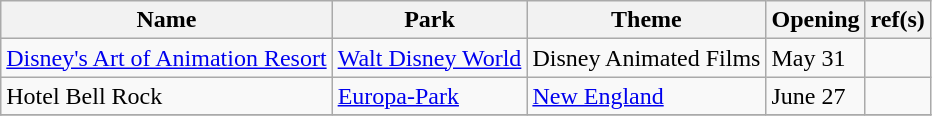<table class="wikitable sortable">
<tr>
<th>Name</th>
<th>Park</th>
<th>Theme</th>
<th>Opening</th>
<th>ref(s)</th>
</tr>
<tr>
<td><a href='#'>Disney's Art of Animation Resort</a></td>
<td><a href='#'>Walt Disney World</a></td>
<td>Disney Animated Films</td>
<td>May 31</td>
<td></td>
</tr>
<tr>
<td>Hotel Bell Rock</td>
<td><a href='#'>Europa-Park</a></td>
<td><a href='#'>New England</a></td>
<td>June 27</td>
<td></td>
</tr>
<tr>
</tr>
</table>
